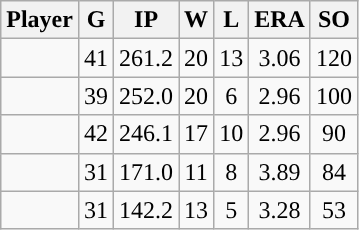<table class="wikitable sortable" style="text-align:center;">
<tr>
<th>Player</th>
<th>G</th>
<th>IP</th>
<th>W</th>
<th>L</th>
<th>ERA</th>
<th>SO</th>
</tr>
<tr>
<td></td>
<td>41</td>
<td>261.2</td>
<td>20</td>
<td>13</td>
<td>3.06</td>
<td>120</td>
</tr>
<tr>
<td></td>
<td>39</td>
<td>252.0</td>
<td>20</td>
<td>6</td>
<td>2.96</td>
<td>100</td>
</tr>
<tr>
<td></td>
<td>42</td>
<td>246.1</td>
<td>17</td>
<td>10</td>
<td>2.96</td>
<td>90</td>
</tr>
<tr>
<td></td>
<td>31</td>
<td>171.0</td>
<td>11</td>
<td>8</td>
<td>3.89</td>
<td>84</td>
</tr>
<tr>
<td></td>
<td>31</td>
<td>142.2</td>
<td>13</td>
<td>5</td>
<td>3.28</td>
<td>53</td>
</tr>
</table>
